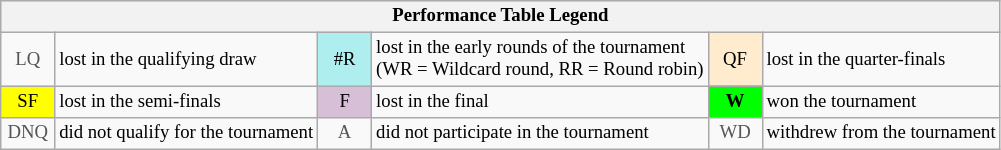<table class="wikitable" style="font-size:78%;">
<tr bgcolor="#efefef">
<th colspan="6">Performance Table Legend</th>
</tr>
<tr>
<td align="center" style="color:#555555;" width="30">LQ</td>
<td>lost in the qualifying draw</td>
<td align="center" style="background:#afeeee;">#R</td>
<td>lost in the early rounds of the tournament<br>(WR = Wildcard round, RR = Round robin)</td>
<td align="center" style="background:#ffebcd;">QF</td>
<td>lost in the quarter-finals</td>
</tr>
<tr>
<td align="center" style="background:yellow;">SF</td>
<td>lost in the semi-finals</td>
<td align="center" style="background:#D8BFD8;">F</td>
<td>lost in the final</td>
<td align="center" style="background:#00ff00;"><strong>W</strong></td>
<td>won the tournament</td>
</tr>
<tr>
<td align="center" style="color:#555555;" width="30">DNQ</td>
<td>did not qualify for the tournament</td>
<td align="center" style="color:#555555;" width="30">A</td>
<td>did not participate in the tournament</td>
<td align="center" style="color:#555555;" width="30">WD</td>
<td>withdrew from the tournament</td>
</tr>
</table>
